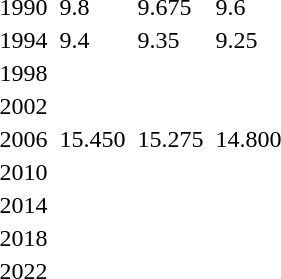<table>
<tr>
<td>1990</td>
<td></td>
<td>9.8</td>
<td></td>
<td>9.675</td>
<td></td>
<td>9.6</td>
</tr>
<tr>
<td>1994</td>
<td></td>
<td>9.4</td>
<td></td>
<td>9.35</td>
<td></td>
<td>9.25</td>
</tr>
<tr>
<td>1998</td>
<td></td>
<td></td>
<td></td>
<td></td>
<td></td>
<td></td>
</tr>
<tr>
<td>2002</td>
<td></td>
<td></td>
<td></td>
<td></td>
<td></td>
<td></td>
</tr>
<tr>
<td>2006</td>
<td></td>
<td>15.450</td>
<td></td>
<td>15.275</td>
<td></td>
<td>14.800</td>
</tr>
<tr>
<td>2010<br></td>
<td></td>
<td></td>
<td></td>
<td></td>
<td></td>
<td></td>
</tr>
<tr>
<td>2014<br></td>
<td></td>
<td></td>
<td></td>
<td></td>
<td></td>
<td></td>
</tr>
<tr>
<td>2018<br></td>
<td></td>
<td></td>
<td></td>
<td></td>
<td></td>
<td></td>
</tr>
<tr>
<td>2022<br></td>
<td></td>
<td></td>
<td></td>
<td></td>
<td></td>
<td></td>
</tr>
</table>
